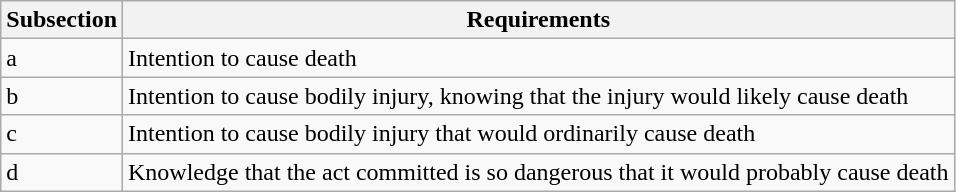<table class="wikitable">
<tr>
<th>Subsection</th>
<th>Requirements</th>
</tr>
<tr>
<td>a</td>
<td>Intention to cause death</td>
</tr>
<tr>
<td>b</td>
<td>Intention to cause bodily injury, knowing that the injury would likely cause death</td>
</tr>
<tr>
<td>c</td>
<td>Intention to cause bodily injury that would ordinarily cause death</td>
</tr>
<tr>
<td>d</td>
<td>Knowledge that the act committed is so dangerous that it would probably cause death</td>
</tr>
</table>
